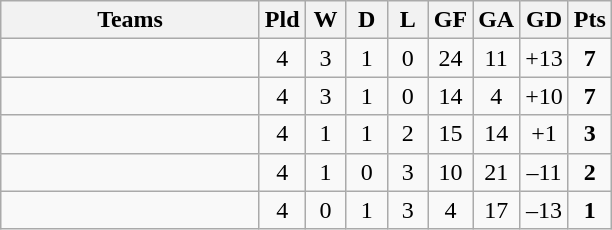<table class="wikitable" style="text-align: center;">
<tr>
<th width=165>Teams</th>
<th width=20>Pld</th>
<th width=20>W</th>
<th width=20>D</th>
<th width=20>L</th>
<th width=20>GF</th>
<th width=20>GA</th>
<th width=20>GD</th>
<th width=20>Pts</th>
</tr>
<tr align=center>
<td style="text-align:left;"></td>
<td>4</td>
<td>3</td>
<td>1</td>
<td>0</td>
<td>24</td>
<td>11</td>
<td>+13</td>
<td><strong>7</strong></td>
</tr>
<tr align=center>
<td style="text-align:left;"></td>
<td>4</td>
<td>3</td>
<td>1</td>
<td>0</td>
<td>14</td>
<td>4</td>
<td>+10</td>
<td><strong>7</strong></td>
</tr>
<tr align=center>
<td style="text-align:left;"></td>
<td>4</td>
<td>1</td>
<td>1</td>
<td>2</td>
<td>15</td>
<td>14</td>
<td>+1</td>
<td><strong>3</strong></td>
</tr>
<tr align=center>
<td style="text-align:left;"></td>
<td>4</td>
<td>1</td>
<td>0</td>
<td>3</td>
<td>10</td>
<td>21</td>
<td>–11</td>
<td><strong>2</strong></td>
</tr>
<tr align=center>
<td style="text-align:left;"></td>
<td>4</td>
<td>0</td>
<td>1</td>
<td>3</td>
<td>4</td>
<td>17</td>
<td>–13</td>
<td><strong>1</strong></td>
</tr>
</table>
